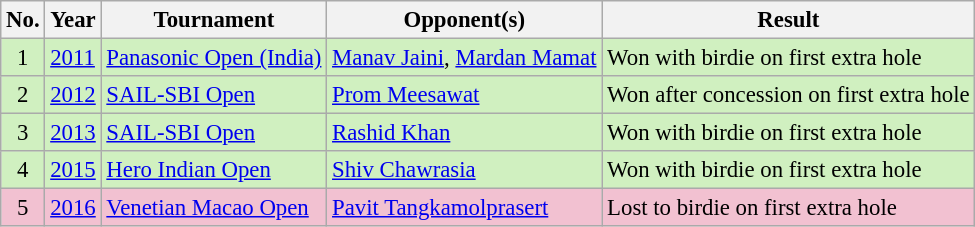<table class="wikitable" style="font-size:95%;">
<tr>
<th>No.</th>
<th>Year</th>
<th>Tournament</th>
<th>Opponent(s)</th>
<th>Result</th>
</tr>
<tr style="background:#D0F0C0;">
<td align=center>1</td>
<td><a href='#'>2011</a></td>
<td><a href='#'>Panasonic Open (India)</a></td>
<td> <a href='#'>Manav Jaini</a>,  <a href='#'>Mardan Mamat</a></td>
<td>Won with birdie on first extra hole</td>
</tr>
<tr style="background:#D0F0C0;">
<td align=center>2</td>
<td><a href='#'>2012</a></td>
<td><a href='#'>SAIL-SBI Open</a></td>
<td> <a href='#'>Prom Meesawat</a></td>
<td>Won after concession on first extra hole</td>
</tr>
<tr style="background:#D0F0C0;">
<td align=center>3</td>
<td><a href='#'>2013</a></td>
<td><a href='#'>SAIL-SBI Open</a></td>
<td> <a href='#'>Rashid Khan</a></td>
<td>Won with birdie on first extra hole</td>
</tr>
<tr style="background:#D0F0C0;">
<td align=center>4</td>
<td><a href='#'>2015</a></td>
<td><a href='#'>Hero Indian Open</a></td>
<td> <a href='#'>Shiv Chawrasia</a></td>
<td>Won with birdie on first extra hole</td>
</tr>
<tr style="background:#F2C1D1;">
<td align=center>5</td>
<td><a href='#'>2016</a></td>
<td><a href='#'>Venetian Macao Open</a></td>
<td> <a href='#'>Pavit Tangkamolprasert</a></td>
<td>Lost to birdie on first extra hole</td>
</tr>
</table>
